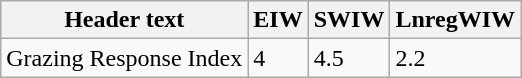<table class="wikitable">
<tr>
<th>Header text</th>
<th>EIW</th>
<th>SWIW</th>
<th>LnregWIW</th>
</tr>
<tr>
<td>Grazing Response Index</td>
<td>4</td>
<td>4.5</td>
<td>2.2</td>
</tr>
</table>
